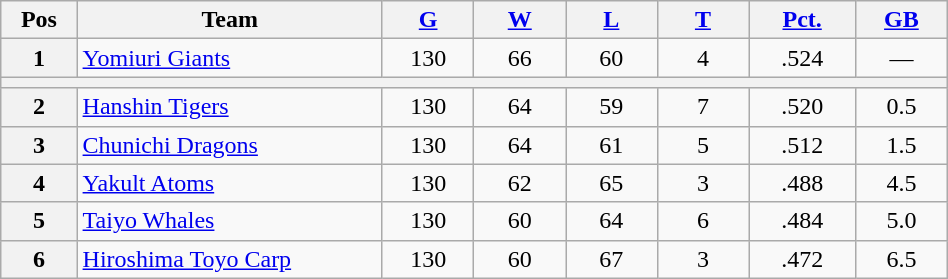<table class="wikitable plainrowheaders" width="50%" style="text-align:center;">
<tr>
<th scope="col" width="5%">Pos</th>
<th scope="col" width="20%">Team</th>
<th scope="col" width="6%"><a href='#'>G</a></th>
<th scope="col" width="6%"><a href='#'>W</a></th>
<th scope="col" width="6%"><a href='#'>L</a></th>
<th scope="col" width="6%"><a href='#'>T</a></th>
<th scope="col" width="7%"><a href='#'>Pct.</a></th>
<th scope="col" width="6%"><a href='#'>GB</a></th>
</tr>
<tr>
<th>1</th>
<td style="text-align:left;"><a href='#'>Yomiuri Giants</a></td>
<td>130</td>
<td>66</td>
<td>60</td>
<td>4</td>
<td>.524</td>
<td>—</td>
</tr>
<tr>
<th colspan="8"></th>
</tr>
<tr>
<th>2</th>
<td style="text-align:left;"><a href='#'>Hanshin Tigers</a></td>
<td>130</td>
<td>64</td>
<td>59</td>
<td>7</td>
<td>.520</td>
<td>0.5</td>
</tr>
<tr>
<th>3</th>
<td style="text-align:left;"><a href='#'>Chunichi Dragons</a></td>
<td>130</td>
<td>64</td>
<td>61</td>
<td>5</td>
<td>.512</td>
<td>1.5</td>
</tr>
<tr>
<th>4</th>
<td style="text-align:left;"><a href='#'>Yakult Atoms</a></td>
<td>130</td>
<td>62</td>
<td>65</td>
<td>3</td>
<td>.488</td>
<td>4.5</td>
</tr>
<tr>
<th>5</th>
<td style="text-align:left;"><a href='#'>Taiyo Whales</a></td>
<td>130</td>
<td>60</td>
<td>64</td>
<td>6</td>
<td>.484</td>
<td>5.0</td>
</tr>
<tr>
<th>6</th>
<td style="text-align:left;"><a href='#'>Hiroshima Toyo Carp</a></td>
<td>130</td>
<td>60</td>
<td>67</td>
<td>3</td>
<td>.472</td>
<td>6.5</td>
</tr>
</table>
